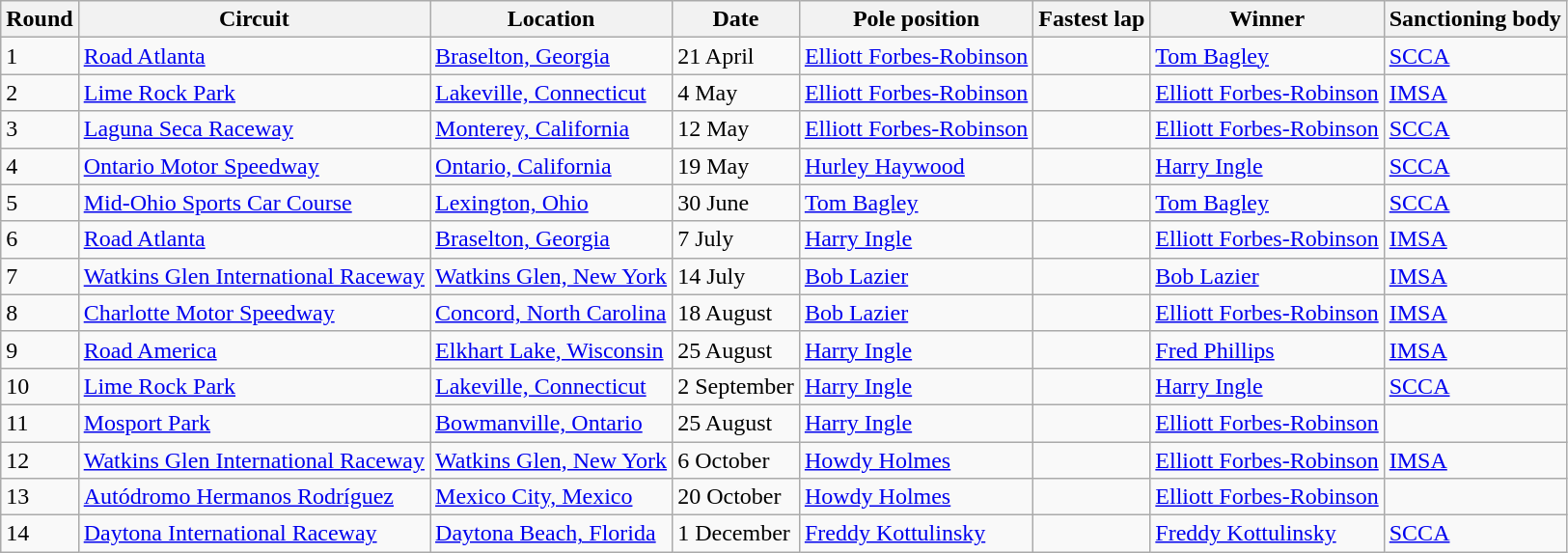<table class="wikitable">
<tr>
<th>Round</th>
<th>Circuit</th>
<th>Location</th>
<th>Date</th>
<th>Pole position</th>
<th>Fastest lap</th>
<th>Winner</th>
<th>Sanctioning body</th>
</tr>
<tr>
<td>1</td>
<td><a href='#'>Road Atlanta</a></td>
<td> <a href='#'>Braselton, Georgia</a></td>
<td>21 April</td>
<td> <a href='#'>Elliott Forbes-Robinson</a></td>
<td></td>
<td> <a href='#'>Tom Bagley</a></td>
<td><a href='#'>SCCA</a></td>
</tr>
<tr>
<td>2</td>
<td><a href='#'>Lime Rock Park</a></td>
<td> <a href='#'>Lakeville, Connecticut</a></td>
<td>4 May</td>
<td> <a href='#'>Elliott Forbes-Robinson</a></td>
<td></td>
<td> <a href='#'>Elliott Forbes-Robinson</a></td>
<td><a href='#'>IMSA</a></td>
</tr>
<tr>
<td>3</td>
<td><a href='#'>Laguna Seca Raceway</a></td>
<td> <a href='#'>Monterey, California</a></td>
<td>12 May</td>
<td> <a href='#'>Elliott Forbes-Robinson</a></td>
<td></td>
<td> <a href='#'>Elliott Forbes-Robinson</a></td>
<td><a href='#'>SCCA</a></td>
</tr>
<tr>
<td>4</td>
<td><a href='#'>Ontario Motor Speedway</a></td>
<td> <a href='#'>Ontario, California</a></td>
<td>19 May</td>
<td> <a href='#'>Hurley Haywood</a></td>
<td></td>
<td> <a href='#'>Harry Ingle</a></td>
<td><a href='#'>SCCA</a></td>
</tr>
<tr>
<td>5</td>
<td><a href='#'>Mid-Ohio Sports Car Course</a></td>
<td> <a href='#'>Lexington, Ohio</a></td>
<td>30 June</td>
<td> <a href='#'>Tom Bagley</a></td>
<td></td>
<td> <a href='#'>Tom Bagley</a></td>
<td><a href='#'>SCCA</a></td>
</tr>
<tr>
<td>6</td>
<td><a href='#'>Road Atlanta</a></td>
<td> <a href='#'>Braselton, Georgia</a></td>
<td>7 July</td>
<td> <a href='#'>Harry Ingle</a></td>
<td></td>
<td> <a href='#'>Elliott Forbes-Robinson</a></td>
<td><a href='#'>IMSA</a></td>
</tr>
<tr>
<td>7</td>
<td><a href='#'>Watkins Glen International Raceway</a></td>
<td> <a href='#'>Watkins Glen, New York</a></td>
<td>14 July</td>
<td> <a href='#'>Bob Lazier</a></td>
<td></td>
<td> <a href='#'>Bob Lazier</a></td>
<td><a href='#'>IMSA</a></td>
</tr>
<tr>
<td>8</td>
<td><a href='#'>Charlotte Motor Speedway</a></td>
<td> <a href='#'>Concord, North Carolina</a></td>
<td>18 August</td>
<td> <a href='#'>Bob Lazier</a></td>
<td></td>
<td> <a href='#'>Elliott Forbes-Robinson</a></td>
<td><a href='#'>IMSA</a></td>
</tr>
<tr>
<td>9</td>
<td><a href='#'>Road America</a></td>
<td> <a href='#'>Elkhart Lake, Wisconsin</a></td>
<td>25 August</td>
<td> <a href='#'>Harry Ingle</a></td>
<td></td>
<td> <a href='#'>Fred Phillips</a></td>
<td><a href='#'>IMSA</a></td>
</tr>
<tr>
<td>10</td>
<td><a href='#'>Lime Rock Park</a></td>
<td> <a href='#'>Lakeville, Connecticut</a></td>
<td>2 September</td>
<td> <a href='#'>Harry Ingle</a></td>
<td></td>
<td> <a href='#'>Harry Ingle</a></td>
<td><a href='#'>SCCA</a></td>
</tr>
<tr>
<td>11</td>
<td><a href='#'>Mosport Park</a></td>
<td> <a href='#'>Bowmanville, Ontario</a></td>
<td>25 August</td>
<td> <a href='#'>Harry Ingle</a></td>
<td></td>
<td> <a href='#'>Elliott Forbes-Robinson</a></td>
<td></td>
</tr>
<tr>
<td>12</td>
<td><a href='#'>Watkins Glen International Raceway</a></td>
<td> <a href='#'>Watkins Glen, New York</a></td>
<td>6 October</td>
<td> <a href='#'>Howdy Holmes</a></td>
<td></td>
<td> <a href='#'>Elliott Forbes-Robinson</a></td>
<td><a href='#'>IMSA</a></td>
</tr>
<tr>
<td>13</td>
<td><a href='#'>Autódromo Hermanos Rodríguez</a></td>
<td> <a href='#'>Mexico City, Mexico</a></td>
<td>20 October</td>
<td> <a href='#'>Howdy Holmes</a></td>
<td></td>
<td> <a href='#'>Elliott Forbes-Robinson</a></td>
<td></td>
</tr>
<tr>
<td>14</td>
<td><a href='#'>Daytona International Raceway</a></td>
<td> <a href='#'>Daytona Beach, Florida</a></td>
<td>1 December</td>
<td> <a href='#'>Freddy Kottulinsky</a></td>
<td></td>
<td> <a href='#'>Freddy Kottulinsky</a></td>
<td><a href='#'>SCCA</a></td>
</tr>
</table>
